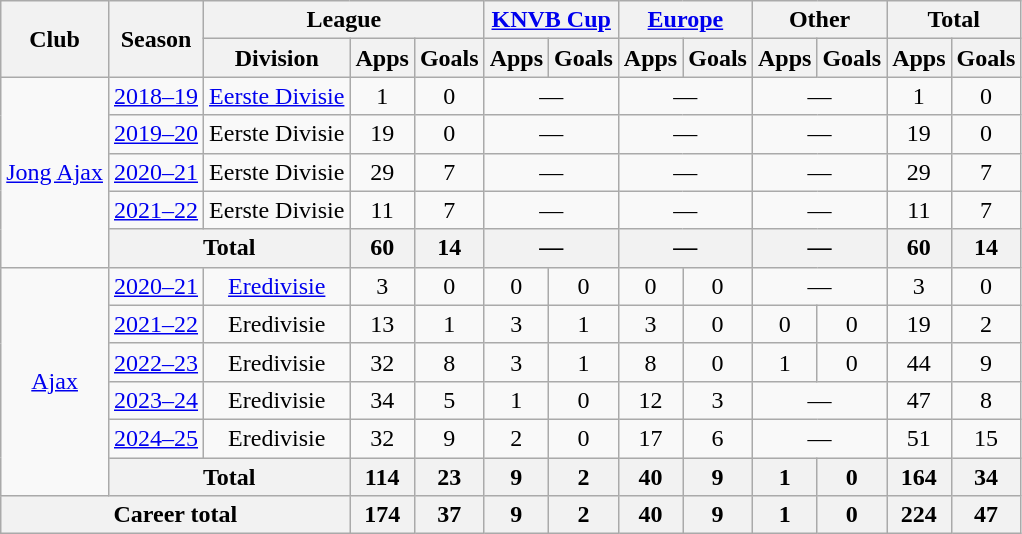<table class="wikitable" style="text-align:center">
<tr>
<th rowspan="2">Club</th>
<th rowspan="2">Season</th>
<th colspan="3">League</th>
<th colspan="2"><a href='#'>KNVB Cup</a></th>
<th colspan="2"><a href='#'>Europe</a></th>
<th colspan="2">Other</th>
<th colspan="2">Total</th>
</tr>
<tr>
<th>Division</th>
<th>Apps</th>
<th>Goals</th>
<th>Apps</th>
<th>Goals</th>
<th>Apps</th>
<th>Goals</th>
<th>Apps</th>
<th>Goals</th>
<th>Apps</th>
<th>Goals</th>
</tr>
<tr>
<td rowspan="5"><a href='#'>Jong Ajax</a></td>
<td><a href='#'>2018–19</a></td>
<td><a href='#'>Eerste Divisie</a></td>
<td>1</td>
<td>0</td>
<td colspan="2">—</td>
<td colspan="2">—</td>
<td colspan="2">—</td>
<td>1</td>
<td>0</td>
</tr>
<tr>
<td><a href='#'>2019–20</a></td>
<td>Eerste Divisie</td>
<td>19</td>
<td>0</td>
<td colspan="2">—</td>
<td colspan="2">—</td>
<td colspan="2">—</td>
<td>19</td>
<td>0</td>
</tr>
<tr>
<td><a href='#'>2020–21</a></td>
<td>Eerste Divisie</td>
<td>29</td>
<td>7</td>
<td colspan="2">—</td>
<td colspan="2">—</td>
<td colspan="2">—</td>
<td>29</td>
<td>7</td>
</tr>
<tr>
<td><a href='#'>2021–22</a></td>
<td>Eerste Divisie</td>
<td>11</td>
<td>7</td>
<td colspan="2">—</td>
<td colspan="2">—</td>
<td colspan="2">—</td>
<td>11</td>
<td>7</td>
</tr>
<tr>
<th colspan="2">Total</th>
<th>60</th>
<th>14</th>
<th colspan="2">—</th>
<th colspan="2">—</th>
<th colspan="2">—</th>
<th>60</th>
<th>14</th>
</tr>
<tr>
<td rowspan="6"><a href='#'>Ajax</a></td>
<td><a href='#'>2020–21</a></td>
<td><a href='#'>Eredivisie</a></td>
<td>3</td>
<td>0</td>
<td>0</td>
<td>0</td>
<td>0</td>
<td>0</td>
<td colspan="2">—</td>
<td>3</td>
<td>0</td>
</tr>
<tr>
<td><a href='#'>2021–22</a></td>
<td>Eredivisie</td>
<td>13</td>
<td>1</td>
<td>3</td>
<td>1</td>
<td>3</td>
<td>0</td>
<td>0</td>
<td>0</td>
<td>19</td>
<td>2</td>
</tr>
<tr>
<td><a href='#'>2022–23</a></td>
<td>Eredivisie</td>
<td>32</td>
<td>8</td>
<td>3</td>
<td>1</td>
<td>8</td>
<td>0</td>
<td>1</td>
<td>0</td>
<td>44</td>
<td>9</td>
</tr>
<tr>
<td><a href='#'>2023–24</a></td>
<td>Eredivisie</td>
<td>34</td>
<td>5</td>
<td>1</td>
<td>0</td>
<td>12</td>
<td>3</td>
<td colspan="2">—</td>
<td>47</td>
<td>8</td>
</tr>
<tr>
<td><a href='#'>2024–25</a></td>
<td>Eredivisie</td>
<td>32</td>
<td>9</td>
<td>2</td>
<td>0</td>
<td>17</td>
<td>6</td>
<td colspan="2">—</td>
<td>51</td>
<td>15</td>
</tr>
<tr>
<th colspan="2">Total</th>
<th>114</th>
<th>23</th>
<th>9</th>
<th>2</th>
<th>40</th>
<th>9</th>
<th>1</th>
<th>0</th>
<th>164</th>
<th>34</th>
</tr>
<tr>
<th colspan="3">Career total</th>
<th>174</th>
<th>37</th>
<th>9</th>
<th>2</th>
<th>40</th>
<th>9</th>
<th>1</th>
<th>0</th>
<th>224</th>
<th>47</th>
</tr>
</table>
